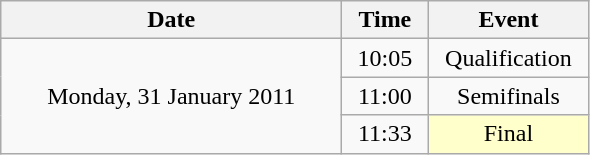<table class = "wikitable" style="text-align:center;">
<tr>
<th width=220>Date</th>
<th width=50>Time</th>
<th width=100>Event</th>
</tr>
<tr>
<td rowspan=3>Monday, 31 January 2011</td>
<td>10:05</td>
<td>Qualification</td>
</tr>
<tr>
<td>11:00</td>
<td>Semifinals</td>
</tr>
<tr>
<td>11:33</td>
<td bgcolor=ffffcc>Final</td>
</tr>
</table>
